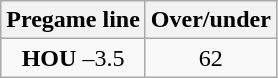<table class="wikitable">
<tr align="center">
<th style=>Pregame line</th>
<th style=>Over/under</th>
</tr>
<tr align="center">
<td><strong>HOU</strong> –3.5</td>
<td>62</td>
</tr>
</table>
